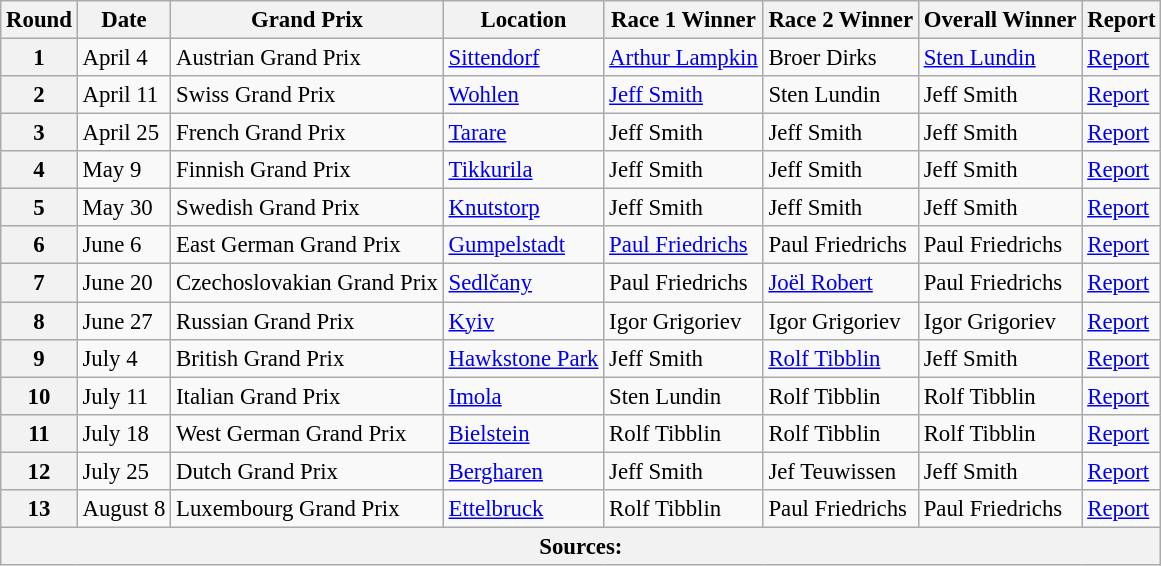<table class="wikitable" style="font-size: 95%;">
<tr>
<th align=center>Round</th>
<th align=center>Date</th>
<th align=center>Grand Prix</th>
<th align=center>Location</th>
<th align=center>Race 1 Winner</th>
<th align=center>Race 2 Winner</th>
<th align=center>Overall Winner</th>
<th align=center>Report</th>
</tr>
<tr>
<th>1</th>
<td>April 4</td>
<td> Austrian Grand Prix</td>
<td><a href='#'>Sittendorf</a></td>
<td> <a href='#'>Arthur Lampkin</a></td>
<td> Broer Dirks</td>
<td> <a href='#'>Sten Lundin</a></td>
<td><a href='#'>Report</a></td>
</tr>
<tr>
<th>2</th>
<td>April 11</td>
<td> Swiss Grand Prix</td>
<td><a href='#'>Wohlen</a></td>
<td> <a href='#'>Jeff Smith</a></td>
<td> Sten Lundin</td>
<td> Jeff Smith</td>
<td><a href='#'>Report</a></td>
</tr>
<tr>
<th>3</th>
<td>April 25</td>
<td> French Grand Prix</td>
<td><a href='#'>Tarare</a></td>
<td> Jeff Smith</td>
<td> Jeff Smith</td>
<td> Jeff Smith</td>
<td><a href='#'>Report</a></td>
</tr>
<tr>
<th>4</th>
<td>May 9</td>
<td> Finnish Grand Prix</td>
<td><a href='#'>Tikkurila</a></td>
<td> Jeff Smith</td>
<td> Jeff Smith</td>
<td> Jeff Smith</td>
<td><a href='#'>Report</a></td>
</tr>
<tr>
<th>5</th>
<td>May 30</td>
<td> Swedish Grand Prix</td>
<td><a href='#'>Knutstorp</a></td>
<td> Jeff Smith</td>
<td> Jeff Smith</td>
<td> Jeff Smith</td>
<td><a href='#'>Report</a></td>
</tr>
<tr>
<th>6</th>
<td>June 6</td>
<td> East German Grand Prix</td>
<td><a href='#'>Gumpelstadt</a></td>
<td> <a href='#'>Paul Friedrichs</a></td>
<td> Paul Friedrichs</td>
<td> Paul Friedrichs</td>
<td><a href='#'>Report</a></td>
</tr>
<tr>
<th>7</th>
<td>June 20</td>
<td> Czechoslovakian Grand Prix</td>
<td><a href='#'>Sedlčany</a></td>
<td> Paul Friedrichs</td>
<td> <a href='#'>Joël Robert</a></td>
<td> Paul Friedrichs</td>
<td><a href='#'>Report</a></td>
</tr>
<tr>
<th>8</th>
<td>June 27</td>
<td> Russian Grand Prix</td>
<td><a href='#'>Kyiv</a></td>
<td> Igor Grigoriev</td>
<td> Igor Grigoriev</td>
<td> Igor Grigoriev</td>
<td><a href='#'>Report</a></td>
</tr>
<tr>
<th>9</th>
<td>July 4</td>
<td> British Grand Prix</td>
<td><a href='#'>Hawkstone Park</a></td>
<td> Jeff Smith</td>
<td> <a href='#'>Rolf Tibblin</a></td>
<td> Jeff Smith</td>
<td><a href='#'>Report</a></td>
</tr>
<tr>
<th>10</th>
<td>July 11</td>
<td> Italian Grand Prix</td>
<td><a href='#'>Imola</a></td>
<td> Sten Lundin</td>
<td> Rolf Tibblin</td>
<td> Rolf Tibblin</td>
<td><a href='#'>Report</a></td>
</tr>
<tr>
<th>11</th>
<td>July 18</td>
<td> West German Grand Prix</td>
<td><a href='#'>Bielstein</a></td>
<td> Rolf Tibblin</td>
<td> Rolf Tibblin</td>
<td> Rolf Tibblin</td>
<td><a href='#'>Report</a></td>
</tr>
<tr>
<th>12</th>
<td>July 25</td>
<td> Dutch Grand Prix</td>
<td><a href='#'>Bergharen</a></td>
<td> Jeff Smith</td>
<td> Jef Teuwissen</td>
<td> Jeff Smith</td>
<td><a href='#'>Report</a></td>
</tr>
<tr>
<th>13</th>
<td>August 8</td>
<td> Luxembourg Grand Prix</td>
<td><a href='#'>Ettelbruck</a></td>
<td> Rolf Tibblin</td>
<td> Paul Friedrichs</td>
<td> Paul Friedrichs</td>
<td><a href='#'>Report</a></td>
</tr>
<tr>
<th colspan=8>Sources:</th>
</tr>
</table>
